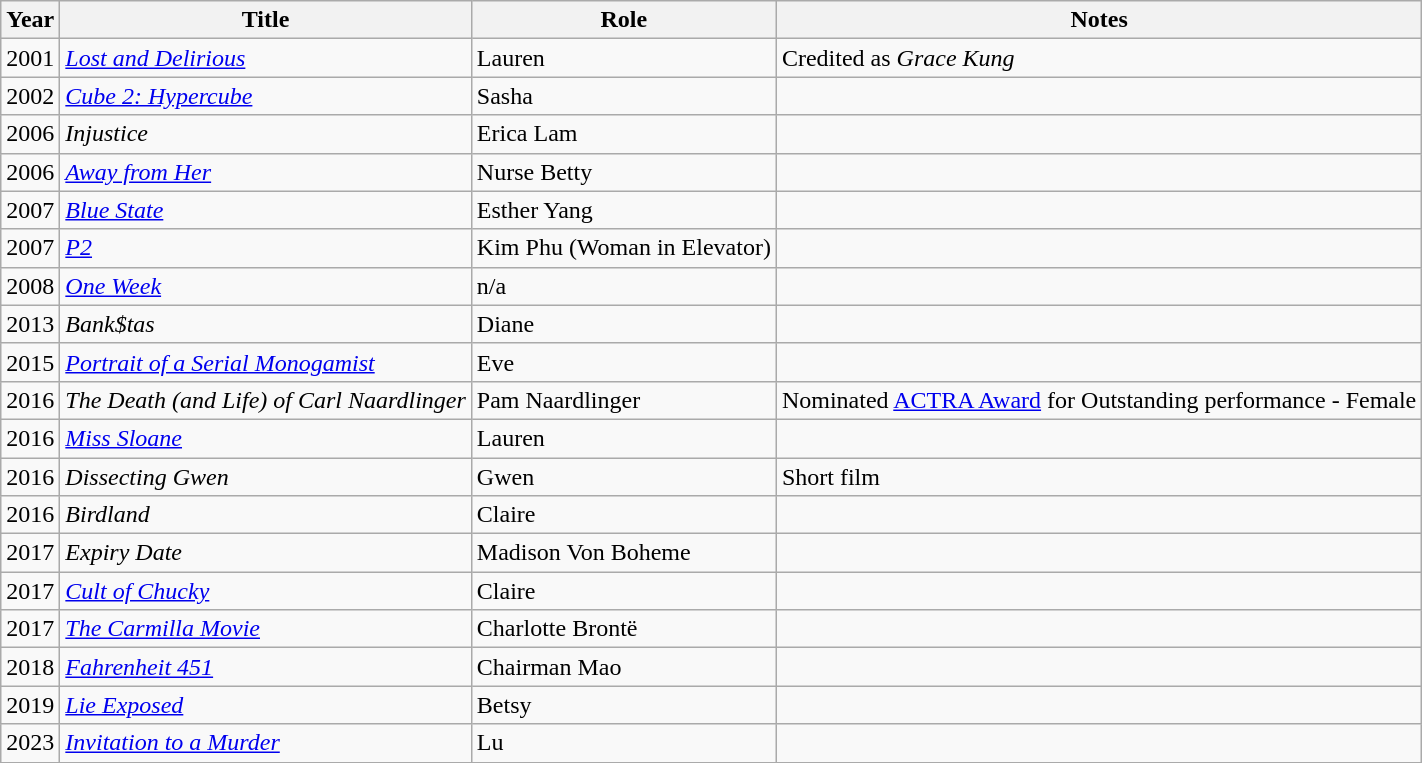<table class="wikitable sortable">
<tr>
<th>Year</th>
<th>Title</th>
<th>Role</th>
<th class="unsortable">Notes</th>
</tr>
<tr>
<td>2001</td>
<td><em><a href='#'>Lost and Delirious</a></em></td>
<td>Lauren</td>
<td>Credited as <em>Grace Kung</em></td>
</tr>
<tr>
<td>2002</td>
<td><em><a href='#'>Cube 2: Hypercube</a></em></td>
<td>Sasha</td>
<td></td>
</tr>
<tr>
<td>2006</td>
<td><em>Injustice</em></td>
<td>Erica Lam</td>
<td></td>
</tr>
<tr>
<td>2006</td>
<td><em><a href='#'>Away from Her</a></em></td>
<td>Nurse Betty</td>
<td></td>
</tr>
<tr>
<td>2007</td>
<td><em><a href='#'>Blue State</a></em></td>
<td>Esther Yang</td>
<td></td>
</tr>
<tr>
<td>2007</td>
<td><em><a href='#'>P2</a></em></td>
<td>Kim Phu (Woman in Elevator)</td>
<td></td>
</tr>
<tr>
<td>2008</td>
<td><em><a href='#'>One Week</a></em></td>
<td>n/a</td>
<td></td>
</tr>
<tr>
<td>2013</td>
<td><em>Bank$tas</em></td>
<td>Diane</td>
<td></td>
</tr>
<tr>
<td>2015</td>
<td><em><a href='#'>Portrait of a Serial Monogamist</a></em></td>
<td>Eve</td>
<td></td>
</tr>
<tr>
<td>2016</td>
<td data-sort-value="Death (and Life) of Carl Naardlinger, The"><em>The Death (and Life) of Carl Naardlinger</em></td>
<td>Pam Naardlinger</td>
<td>Nominated  <a href='#'>ACTRA Award</a> for Outstanding performance - Female</td>
</tr>
<tr>
<td>2016</td>
<td><em><a href='#'>Miss Sloane</a></em></td>
<td>Lauren</td>
<td></td>
</tr>
<tr>
<td>2016</td>
<td><em>Dissecting Gwen</em></td>
<td>Gwen</td>
<td>Short film</td>
</tr>
<tr>
<td>2016</td>
<td><em>Birdland</em></td>
<td>Claire</td>
<td></td>
</tr>
<tr>
<td>2017</td>
<td><em>Expiry Date</em></td>
<td>Madison Von Boheme</td>
<td></td>
</tr>
<tr>
<td>2017</td>
<td><em><a href='#'>Cult of Chucky</a></em></td>
<td>Claire</td>
<td></td>
</tr>
<tr>
<td>2017</td>
<td data-sort-value="Carmilla Movie, The"><em><a href='#'>The Carmilla Movie</a></em></td>
<td>Charlotte Brontë</td>
<td></td>
</tr>
<tr>
<td>2018</td>
<td><em><a href='#'>Fahrenheit 451</a></em></td>
<td>Chairman Mao</td>
<td></td>
</tr>
<tr>
<td>2019</td>
<td><em><a href='#'>Lie Exposed</a></em></td>
<td>Betsy</td>
<td></td>
</tr>
<tr>
<td>2023</td>
<td><em><a href='#'>Invitation to a Murder</a></em></td>
<td>Lu</td>
<td></td>
</tr>
<tr>
</tr>
</table>
